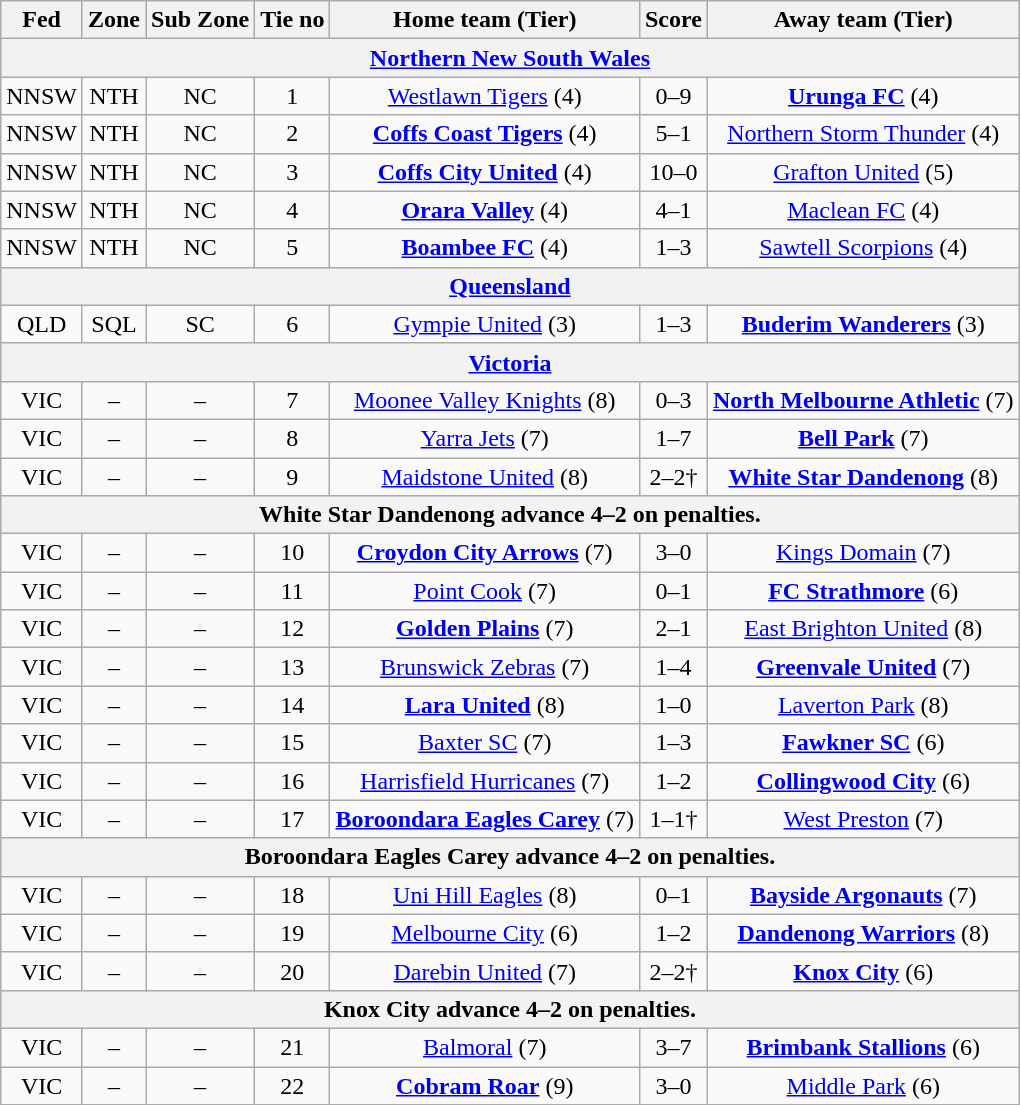<table class="wikitable" style="text-align:center">
<tr>
<th>Fed</th>
<th>Zone</th>
<th>Sub Zone</th>
<th>Tie no</th>
<th>Home team (Tier)</th>
<th>Score</th>
<th>Away team (Tier)</th>
</tr>
<tr>
<th colspan=7><a href='#'>Northern New South Wales</a></th>
</tr>
<tr>
<td>NNSW</td>
<td>NTH</td>
<td>NC</td>
<td>1</td>
<td><a href='#'>Westlawn Tigers</a> (4)</td>
<td>0–9</td>
<td><strong><a href='#'>Urunga FC</a></strong> (4)</td>
</tr>
<tr>
<td>NNSW</td>
<td>NTH</td>
<td>NC</td>
<td>2</td>
<td><strong><a href='#'>Coffs Coast Tigers</a></strong> (4)</td>
<td>5–1</td>
<td><a href='#'>Northern Storm Thunder</a> (4)</td>
</tr>
<tr>
<td>NNSW</td>
<td>NTH</td>
<td>NC</td>
<td>3</td>
<td><strong><a href='#'>Coffs City United</a></strong> (4)</td>
<td>10–0</td>
<td><a href='#'>Grafton United</a> (5)</td>
</tr>
<tr>
<td>NNSW</td>
<td>NTH</td>
<td>NC</td>
<td>4</td>
<td><strong><a href='#'>Orara Valley</a></strong> (4)</td>
<td>4–1</td>
<td><a href='#'>Maclean FC</a> (4)</td>
</tr>
<tr>
<td>NNSW</td>
<td>NTH</td>
<td>NC</td>
<td>5</td>
<td><strong><a href='#'>Boambee FC</a></strong> (4)</td>
<td>1–3</td>
<td><a href='#'>Sawtell Scorpions</a> (4)</td>
</tr>
<tr>
<th colspan=7><a href='#'>Queensland</a></th>
</tr>
<tr>
<td>QLD</td>
<td>SQL</td>
<td>SC</td>
<td>6</td>
<td><a href='#'>Gympie United</a> (3)</td>
<td>1–3</td>
<td><strong><a href='#'>Buderim Wanderers</a></strong> (3)</td>
</tr>
<tr>
<th colspan=7><a href='#'>Victoria</a></th>
</tr>
<tr>
<td>VIC</td>
<td>–</td>
<td>–</td>
<td>7</td>
<td><a href='#'>Moonee Valley Knights</a> (8)</td>
<td>0–3</td>
<td><strong><a href='#'>North Melbourne Athletic</a></strong> (7)</td>
</tr>
<tr>
<td>VIC</td>
<td>–</td>
<td>–</td>
<td>8</td>
<td><a href='#'>Yarra Jets</a> (7)</td>
<td>1–7</td>
<td><strong><a href='#'>Bell Park</a></strong> (7)</td>
</tr>
<tr>
<td>VIC</td>
<td>–</td>
<td>–</td>
<td>9</td>
<td><a href='#'>Maidstone United</a> (8)</td>
<td>2–2†</td>
<td><strong><a href='#'>White Star Dandenong</a></strong> (8)</td>
</tr>
<tr>
<th colspan=7>White Star Dandenong advance 4–2 on penalties.</th>
</tr>
<tr>
<td>VIC</td>
<td>–</td>
<td>–</td>
<td>10</td>
<td><strong><a href='#'>Croydon City Arrows</a></strong> (7)</td>
<td>3–0</td>
<td><a href='#'>Kings Domain</a> (7)</td>
</tr>
<tr>
<td>VIC</td>
<td>–</td>
<td>–</td>
<td>11</td>
<td><a href='#'>Point Cook</a> (7)</td>
<td>0–1</td>
<td><strong><a href='#'>FC Strathmore</a></strong> (6)</td>
</tr>
<tr>
<td>VIC</td>
<td>–</td>
<td>–</td>
<td>12</td>
<td><strong><a href='#'>Golden Plains</a></strong> (7)</td>
<td>2–1</td>
<td><a href='#'>East Brighton United</a> (8)</td>
</tr>
<tr>
<td>VIC</td>
<td>–</td>
<td>–</td>
<td>13</td>
<td><a href='#'>Brunswick Zebras</a> (7)</td>
<td>1–4</td>
<td><strong><a href='#'>Greenvale United</a></strong> (7)</td>
</tr>
<tr>
<td>VIC</td>
<td>–</td>
<td>–</td>
<td>14</td>
<td><strong><a href='#'>Lara United</a></strong> (8)</td>
<td>1–0</td>
<td><a href='#'>Laverton Park</a> (8)</td>
</tr>
<tr>
<td>VIC</td>
<td>–</td>
<td>–</td>
<td>15</td>
<td><a href='#'>Baxter SC</a> (7)</td>
<td>1–3</td>
<td><strong><a href='#'>Fawkner SC</a></strong> (6)</td>
</tr>
<tr>
<td>VIC</td>
<td>–</td>
<td>–</td>
<td>16</td>
<td><a href='#'>Harrisfield Hurricanes</a> (7)</td>
<td>1–2</td>
<td><strong><a href='#'>Collingwood City</a></strong> (6)</td>
</tr>
<tr>
<td>VIC</td>
<td>–</td>
<td>–</td>
<td>17</td>
<td><strong><a href='#'>Boroondara Eagles Carey</a></strong> (7)</td>
<td>1–1†</td>
<td><a href='#'>West Preston</a> (7)</td>
</tr>
<tr>
<th colspan=7>Boroondara Eagles Carey advance 4–2 on penalties.</th>
</tr>
<tr>
<td>VIC</td>
<td>–</td>
<td>–</td>
<td>18</td>
<td><a href='#'>Uni Hill Eagles</a> (8)</td>
<td>0–1</td>
<td><strong><a href='#'>Bayside Argonauts</a></strong> (7)</td>
</tr>
<tr>
<td>VIC</td>
<td>–</td>
<td>–</td>
<td>19</td>
<td><a href='#'>Melbourne City</a> (6)</td>
<td>1–2</td>
<td><strong><a href='#'>Dandenong Warriors</a></strong> (8)</td>
</tr>
<tr>
<td>VIC</td>
<td>–</td>
<td>–</td>
<td>20</td>
<td><a href='#'>Darebin United</a> (7)</td>
<td>2–2†</td>
<td><strong><a href='#'>Knox City</a></strong> (6)</td>
</tr>
<tr>
<th colspan=7>Knox City advance 4–2 on penalties.</th>
</tr>
<tr>
<td>VIC</td>
<td>–</td>
<td>–</td>
<td>21</td>
<td><a href='#'>Balmoral</a> (7)</td>
<td>3–7</td>
<td><strong><a href='#'>Brimbank Stallions</a></strong> (6)</td>
</tr>
<tr>
<td>VIC</td>
<td>–</td>
<td>–</td>
<td>22</td>
<td><strong><a href='#'>Cobram Roar</a></strong> (9)</td>
<td>3–0</td>
<td><a href='#'>Middle Park</a> (6)</td>
</tr>
</table>
